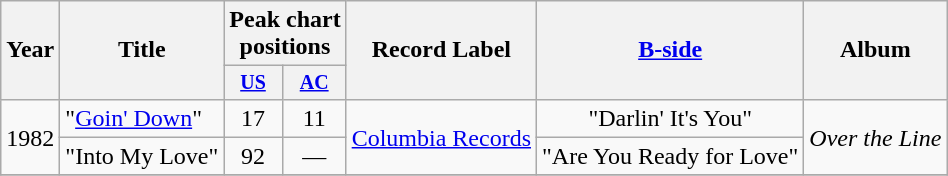<table class="wikitable" style=text-align:center;>
<tr>
<th rowspan="2">Year</th>
<th rowspan="2">Title</th>
<th colspan="2">Peak chart<br>positions</th>
<th rowspan="2">Record Label</th>
<th rowspan="2"><a href='#'>B-side</a></th>
<th rowspan="2">Album</th>
</tr>
<tr style="font-size:smaller;">
<th align=centre><a href='#'>US</a></th>
<th align=centre><a href='#'>AC</a></th>
</tr>
<tr>
<td rowspan="2">1982</td>
<td align=left>"<a href='#'>Goin' Down</a>"</td>
<td>17</td>
<td>11</td>
<td rowspan="2"><a href='#'>Columbia Records</a></td>
<td>"Darlin' It's You"</td>
<td rowspan="2"><em>Over the Line</em></td>
</tr>
<tr>
<td align=left>"Into My Love"</td>
<td>92</td>
<td>—</td>
<td>"Are You Ready for Love"</td>
</tr>
<tr>
</tr>
</table>
